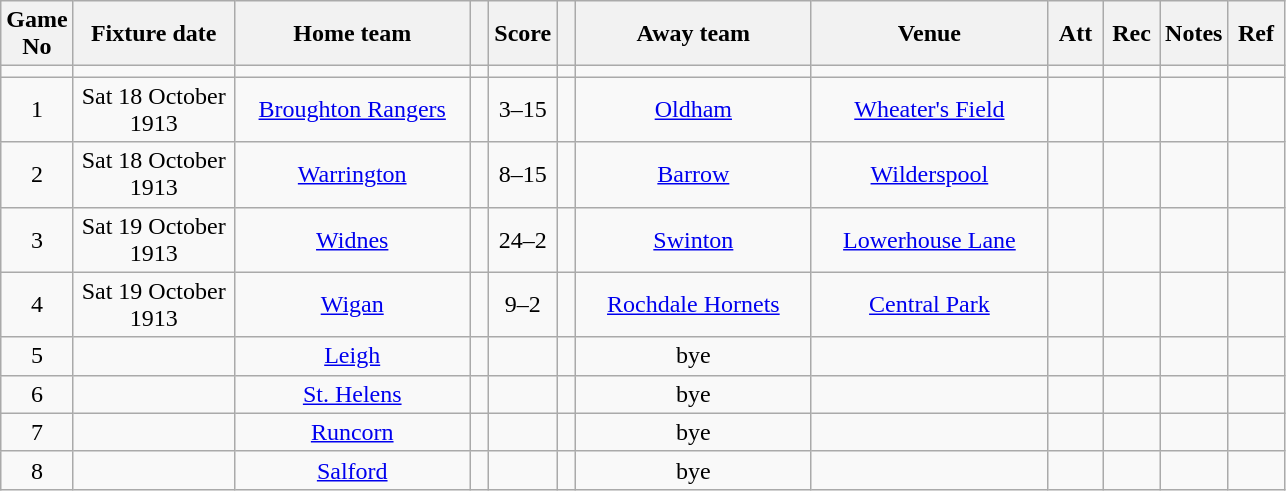<table class="wikitable" style="text-align:center;">
<tr>
<th width=20 abbr="No">Game No</th>
<th width=100 abbr="Date">Fixture date</th>
<th width=150 abbr="Home team">Home team</th>
<th width=5 abbr="space"></th>
<th width=20 abbr="Score">Score</th>
<th width=5 abbr="space"></th>
<th width=150 abbr="Away team">Away team</th>
<th width=150 abbr="Venue">Venue</th>
<th width=30 abbr="Att">Att</th>
<th width=30 abbr="Rec">Rec</th>
<th width=20 abbr="Notes">Notes</th>
<th width=30 abbr="Ref">Ref</th>
</tr>
<tr>
<td></td>
<td></td>
<td></td>
<td></td>
<td></td>
<td></td>
<td></td>
<td></td>
<td></td>
<td></td>
<td></td>
</tr>
<tr>
<td>1</td>
<td>Sat 18 October 1913</td>
<td><a href='#'>Broughton Rangers</a></td>
<td></td>
<td>3–15</td>
<td></td>
<td><a href='#'>Oldham</a></td>
<td><a href='#'>Wheater's Field</a></td>
<td></td>
<td></td>
<td></td>
<td></td>
</tr>
<tr>
<td>2</td>
<td>Sat 18 October 1913</td>
<td><a href='#'>Warrington</a></td>
<td></td>
<td>8–15</td>
<td></td>
<td><a href='#'>Barrow</a></td>
<td><a href='#'>Wilderspool</a></td>
<td></td>
<td></td>
<td></td>
<td></td>
</tr>
<tr>
<td>3</td>
<td>Sat 19 October 1913</td>
<td><a href='#'>Widnes</a></td>
<td></td>
<td>24–2</td>
<td></td>
<td><a href='#'>Swinton</a></td>
<td><a href='#'>Lowerhouse Lane</a></td>
<td></td>
<td></td>
<td></td>
<td></td>
</tr>
<tr>
<td>4</td>
<td>Sat 19 October 1913</td>
<td><a href='#'>Wigan</a></td>
<td></td>
<td>9–2</td>
<td></td>
<td><a href='#'>Rochdale Hornets</a></td>
<td><a href='#'>Central Park</a></td>
<td></td>
<td></td>
<td></td>
<td></td>
</tr>
<tr>
<td>5</td>
<td></td>
<td><a href='#'>Leigh</a></td>
<td></td>
<td></td>
<td></td>
<td>bye</td>
<td></td>
<td></td>
<td></td>
<td></td>
<td></td>
</tr>
<tr>
<td>6</td>
<td></td>
<td><a href='#'>St. Helens</a></td>
<td></td>
<td></td>
<td></td>
<td>bye</td>
<td></td>
<td></td>
<td></td>
<td></td>
<td></td>
</tr>
<tr>
<td>7</td>
<td></td>
<td><a href='#'>Runcorn</a></td>
<td></td>
<td></td>
<td></td>
<td>bye</td>
<td></td>
<td></td>
<td></td>
<td></td>
<td></td>
</tr>
<tr>
<td>8</td>
<td></td>
<td><a href='#'>Salford</a></td>
<td></td>
<td></td>
<td></td>
<td>bye</td>
<td></td>
<td></td>
<td></td>
<td></td>
<td></td>
</tr>
</table>
